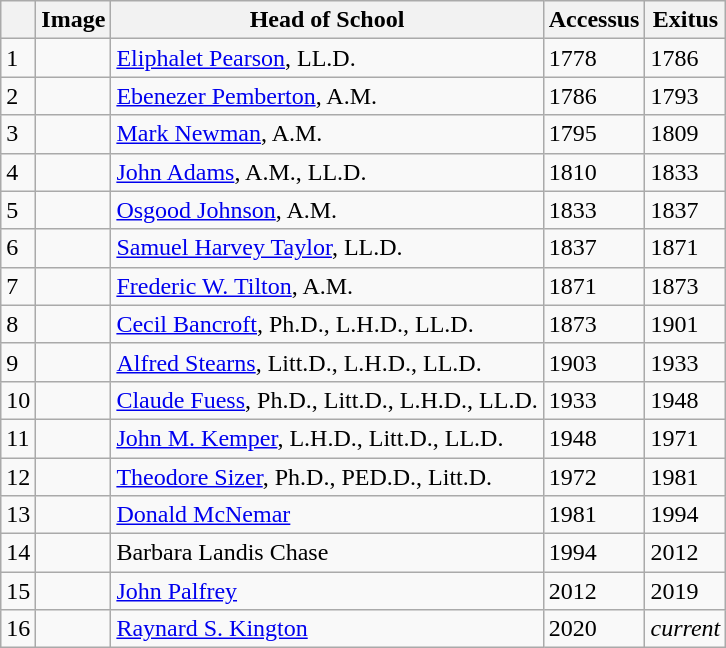<table class="wikitable">
<tr>
<th></th>
<th>Image</th>
<th>Head of School</th>
<th>Accessus</th>
<th>Exitus</th>
</tr>
<tr>
<td>1</td>
<td></td>
<td><a href='#'>Eliphalet Pearson</a>, LL.D.</td>
<td>1778</td>
<td>1786</td>
</tr>
<tr>
<td>2</td>
<td></td>
<td><a href='#'>Ebenezer Pemberton</a>, A.M.</td>
<td>1786</td>
<td>1793</td>
</tr>
<tr>
<td>3</td>
<td></td>
<td><a href='#'>Mark Newman</a>, A.M.</td>
<td>1795</td>
<td>1809</td>
</tr>
<tr>
<td>4</td>
<td></td>
<td><a href='#'>John Adams</a>, A.M., LL.D.</td>
<td>1810</td>
<td>1833</td>
</tr>
<tr>
<td>5</td>
<td></td>
<td><a href='#'>Osgood Johnson</a>, A.M.</td>
<td>1833</td>
<td>1837</td>
</tr>
<tr>
<td>6</td>
<td></td>
<td><a href='#'>Samuel Harvey Taylor</a>, LL.D.</td>
<td>1837</td>
<td>1871</td>
</tr>
<tr>
<td>7</td>
<td></td>
<td><a href='#'>Frederic W. Tilton</a>, A.M.</td>
<td>1871</td>
<td>1873</td>
</tr>
<tr>
<td>8</td>
<td></td>
<td><a href='#'>Cecil Bancroft</a>, Ph.D., L.H.D., LL.D.</td>
<td>1873</td>
<td>1901</td>
</tr>
<tr>
<td>9</td>
<td></td>
<td><a href='#'>Alfred Stearns</a>, Litt.D., L.H.D., LL.D.</td>
<td>1903</td>
<td>1933</td>
</tr>
<tr>
<td>10</td>
<td></td>
<td><a href='#'>Claude Fuess</a>, Ph.D., Litt.D., L.H.D., LL.D.</td>
<td>1933</td>
<td>1948</td>
</tr>
<tr>
<td>11</td>
<td></td>
<td><a href='#'>John M. Kemper</a>, L.H.D., Litt.D., LL.D.</td>
<td>1948</td>
<td>1971</td>
</tr>
<tr>
<td>12</td>
<td></td>
<td><a href='#'>Theodore Sizer</a>, Ph.D., PED.D., Litt.D.</td>
<td>1972</td>
<td>1981</td>
</tr>
<tr>
<td>13</td>
<td></td>
<td><a href='#'>Donald McNemar</a></td>
<td>1981</td>
<td>1994</td>
</tr>
<tr>
<td>14</td>
<td></td>
<td>Barbara Landis Chase</td>
<td>1994</td>
<td>2012</td>
</tr>
<tr>
<td>15</td>
<td></td>
<td><a href='#'>John Palfrey</a></td>
<td>2012</td>
<td>2019</td>
</tr>
<tr>
<td>16</td>
<td></td>
<td><a href='#'>Raynard S. Kington</a></td>
<td>2020</td>
<td><em>current</em></td>
</tr>
</table>
